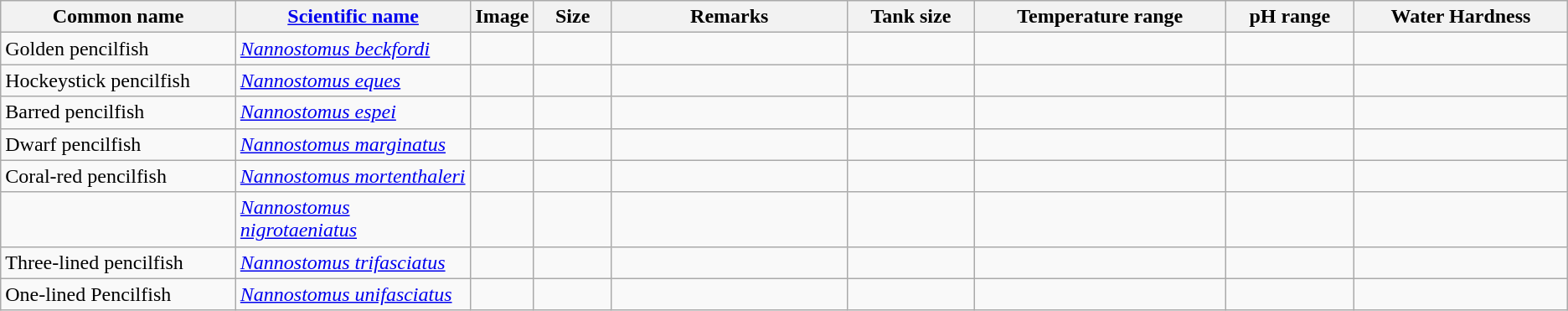<table class="wikitable sortable">
<tr>
<th width="15%">Common name</th>
<th width="15%"><a href='#'>Scientific name</a></th>
<th width="1%">Image</th>
<th width="5%">Size</th>
<th width="15%">Remarks</th>
<th>Tank size</th>
<th class="unsortable">Temperature range</th>
<th class="unsortable">pH range</th>
<th>Water Hardness</th>
</tr>
<tr>
<td>Golden pencilfish</td>
<td><em><a href='#'>Nannostomus beckfordi</a></em></td>
<td align="center"></td>
<td align="center"></td>
<td></td>
<td></td>
<td></td>
<td></td>
<td></td>
</tr>
<tr>
<td>Hockeystick pencilfish</td>
<td><em><a href='#'>Nannostomus eques</a></em></td>
<td align="center"></td>
<td align="center"></td>
<td></td>
<td></td>
<td></td>
<td></td>
<td></td>
</tr>
<tr>
<td>Barred pencilfish</td>
<td><em><a href='#'>Nannostomus espei</a></em></td>
<td align="center"></td>
<td align="center"></td>
<td></td>
<td></td>
<td></td>
<td></td>
<td></td>
</tr>
<tr>
<td>Dwarf pencilfish</td>
<td><em><a href='#'>Nannostomus marginatus</a></em></td>
<td align="center"></td>
<td align="center"></td>
<td></td>
<td></td>
<td></td>
<td></td>
<td></td>
</tr>
<tr>
<td>Coral-red pencilfish</td>
<td><em><a href='#'>Nannostomus mortenthaleri</a></em></td>
<td align="center"></td>
<td align="center"></td>
<td></td>
<td></td>
<td></td>
<td></td>
<td></td>
</tr>
<tr>
<td></td>
<td><em><a href='#'>Nannostomus nigrotaeniatus</a></em></td>
<td align="center"></td>
<td align="center"></td>
<td></td>
<td></td>
<td></td>
<td></td>
<td></td>
</tr>
<tr>
<td>Three-lined pencilfish</td>
<td><em><a href='#'>Nannostomus trifasciatus</a></em></td>
<td align="center"></td>
<td align="center"></td>
<td></td>
<td></td>
<td></td>
<td></td>
<td></td>
</tr>
<tr>
<td>One-lined Pencilfish</td>
<td><em><a href='#'>Nannostomus unifasciatus </a></em></td>
<td align="center"></td>
<td align="center"></td>
<td></td>
<td></td>
<td></td>
<td></td>
<td></td>
</tr>
</table>
